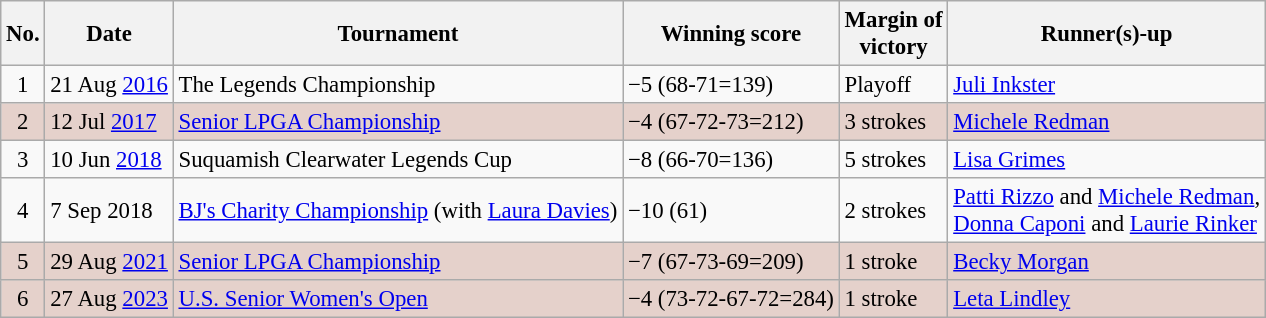<table class="wikitable" style="font-size:95%;">
<tr>
<th>No.</th>
<th>Date</th>
<th>Tournament</th>
<th>Winning score</th>
<th>Margin of<br>victory</th>
<th>Runner(s)-up</th>
</tr>
<tr>
<td align=center>1</td>
<td>21 Aug <a href='#'>2016</a></td>
<td>The Legends Championship</td>
<td>−5 (68-71=139)</td>
<td>Playoff</td>
<td> <a href='#'>Juli Inkster</a></td>
</tr>
<tr style="background:#e5d1cb;">
<td align=center>2</td>
<td>12 Jul <a href='#'>2017</a></td>
<td><a href='#'>Senior LPGA Championship</a></td>
<td>−4 (67-72-73=212)</td>
<td>3 strokes</td>
<td> <a href='#'>Michele Redman</a></td>
</tr>
<tr>
<td align=center>3</td>
<td>10 Jun <a href='#'>2018</a></td>
<td>Suquamish Clearwater Legends Cup</td>
<td>−8 (66-70=136)</td>
<td>5 strokes</td>
<td> <a href='#'>Lisa Grimes</a></td>
</tr>
<tr>
<td align=center>4</td>
<td>7 Sep 2018</td>
<td><a href='#'>BJ's Charity Championship</a> (with   <a href='#'>Laura Davies</a>)</td>
<td>−10 (61)</td>
<td>2 strokes</td>
<td> <a href='#'>Patti Rizzo</a> and  <a href='#'>Michele Redman</a>,<br> <a href='#'>Donna Caponi</a> and  <a href='#'>Laurie Rinker</a></td>
</tr>
<tr style="background:#e5d1cb;">
<td align=center>5</td>
<td>29 Aug <a href='#'>2021</a></td>
<td><a href='#'>Senior LPGA Championship</a></td>
<td>−7 (67-73-69=209)</td>
<td>1 stroke</td>
<td> <a href='#'>Becky Morgan</a></td>
</tr>
<tr style="background:#e5d1cb;">
<td align=center>6</td>
<td>27 Aug <a href='#'>2023</a></td>
<td><a href='#'>U.S. Senior Women's Open</a></td>
<td>−4 (73-72-67-72=284)</td>
<td>1 stroke</td>
<td> <a href='#'>Leta Lindley</a></td>
</tr>
</table>
